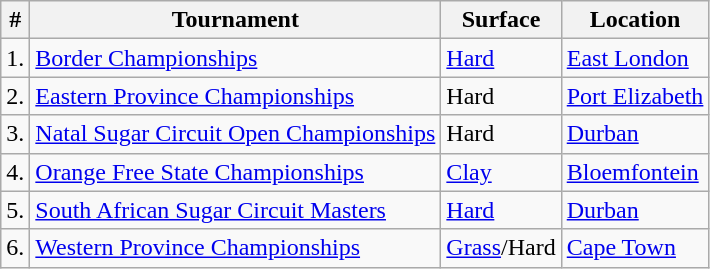<table class="wikitable sortable">
<tr>
<th>#</th>
<th>Tournament</th>
<th>Surface</th>
<th>Location</th>
</tr>
<tr>
<td>1.</td>
<td><a href='#'>Border Championships</a></td>
<td><a href='#'>Hard</a></td>
<td><a href='#'>East London</a></td>
</tr>
<tr>
<td>2.</td>
<td><a href='#'>Eastern Province Championships</a></td>
<td>Hard</td>
<td><a href='#'>Port Elizabeth</a></td>
</tr>
<tr>
<td>3.</td>
<td><a href='#'>Natal Sugar Circuit Open Championships</a></td>
<td>Hard</td>
<td><a href='#'>Durban</a></td>
</tr>
<tr>
<td>4.</td>
<td><a href='#'>Orange Free State Championships</a></td>
<td><a href='#'>Clay</a></td>
<td><a href='#'>Bloemfontein</a></td>
</tr>
<tr>
<td>5.</td>
<td><a href='#'>South African Sugar Circuit Masters</a></td>
<td><a href='#'>Hard</a></td>
<td><a href='#'>Durban</a></td>
</tr>
<tr>
<td>6.</td>
<td><a href='#'>Western Province Championships</a></td>
<td><a href='#'>Grass</a>/Hard</td>
<td><a href='#'>Cape Town</a></td>
</tr>
</table>
